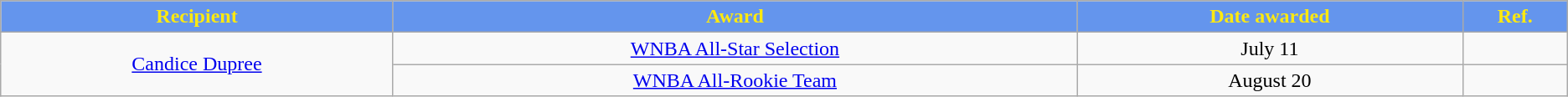<table class="wikitable sortable sortable" style="text-align: center">
<tr>
<th style="background:#6495ED; color:#FDE910;"; width="5%">Recipient</th>
<th style="background:#6495ED; color:#FDE910;"; width="9%">Award</th>
<th style="background:#6495ED; color:#FDE910;"; width="5%">Date awarded</th>
<th style="background:#6495ED; color:#FDE910;"; width="1%" class="unsortable">Ref.</th>
</tr>
<tr>
<td rowspan=2><a href='#'>Candice Dupree</a></td>
<td><a href='#'>WNBA All-Star Selection</a></td>
<td>July 11</td>
<td></td>
</tr>
<tr>
<td><a href='#'>WNBA All-Rookie Team</a></td>
<td>August 20</td>
<td></td>
</tr>
</table>
